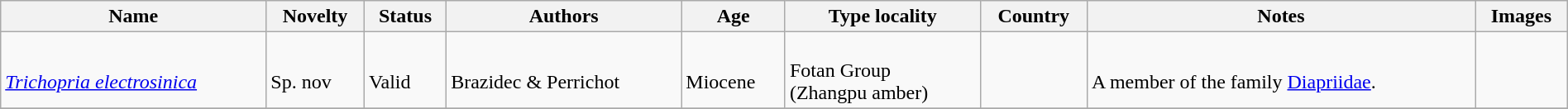<table class="wikitable sortable" align="center" width="100%">
<tr>
<th>Name</th>
<th>Novelty</th>
<th>Status</th>
<th>Authors</th>
<th>Age</th>
<th>Type locality</th>
<th>Country</th>
<th>Notes</th>
<th>Images</th>
</tr>
<tr>
<td><br><em><a href='#'>Trichopria electrosinica</a></em></td>
<td><br>Sp. nov</td>
<td><br>Valid</td>
<td><br>Brazidec & Perrichot</td>
<td><br>Miocene</td>
<td><br>Fotan Group<br>(Zhangpu amber)</td>
<td><br></td>
<td><br>A member of the family <a href='#'>Diapriidae</a>.</td>
<td></td>
</tr>
<tr>
</tr>
</table>
